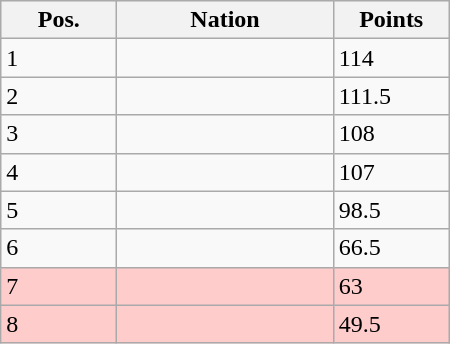<table class="wikitable gauche" cellspacing="1" style="width:300px;">
<tr style="background:#efefef; text-align:center;">
<th style="width:70px;">Pos.</th>
<th>Nation</th>
<th style="width:70px;">Points</th>
</tr>
<tr>
<td>1</td>
<td style="text-align:left;"></td>
<td>114</td>
</tr>
<tr>
<td>2</td>
<td style="text-align:left;"></td>
<td>111.5</td>
</tr>
<tr>
<td>3</td>
<td style="text-align:left;"></td>
<td>108</td>
</tr>
<tr>
<td>4</td>
<td style="text-align:left;"></td>
<td>107</td>
</tr>
<tr>
<td>5</td>
<td style="text-align:left;"></td>
<td>98.5</td>
</tr>
<tr>
<td>6</td>
<td style="text-align:left;"></td>
<td>66.5</td>
</tr>
<tr style="background:#ffcccc;">
<td>7</td>
<td style="text-align:left;"></td>
<td>63</td>
</tr>
<tr style="background:#ffcccc;">
<td>8</td>
<td style="text-align:left;"></td>
<td>49.5</td>
</tr>
</table>
